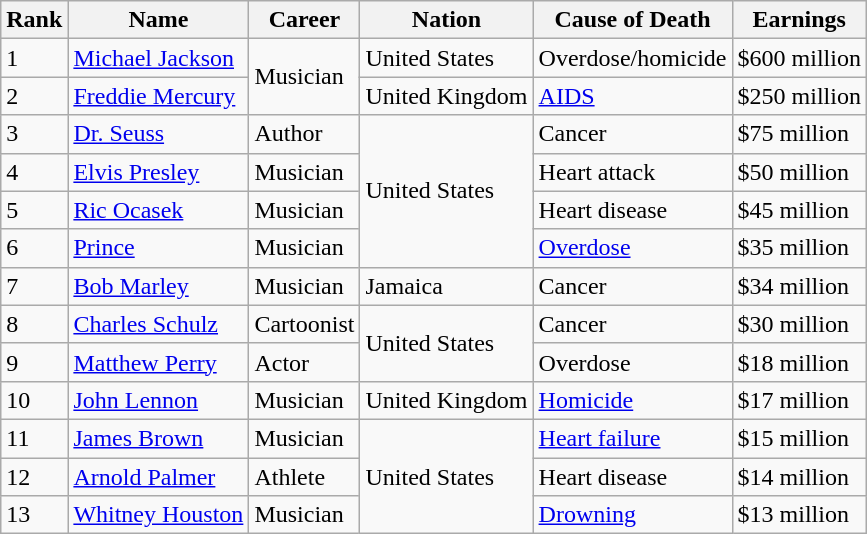<table class="wikitable sortable" border="1">
<tr>
<th scope="col">Rank</th>
<th scope="col">Name</th>
<th scope="col">Career</th>
<th scope="col">Nation</th>
<th scope="col">Cause of Death</th>
<th scope="col">Earnings</th>
</tr>
<tr>
<td>1</td>
<td><a href='#'>Michael Jackson</a></td>
<td rowspan="2">Musician</td>
<td>United States</td>
<td>Overdose/homicide</td>
<td>$600 million</td>
</tr>
<tr>
<td>2</td>
<td><a href='#'>Freddie Mercury</a></td>
<td>United Kingdom</td>
<td><a href='#'>AIDS</a></td>
<td>$250 million</td>
</tr>
<tr>
<td>3</td>
<td><a href='#'>Dr. Seuss</a></td>
<td>Author</td>
<td rowspan="4">United States</td>
<td>Cancer</td>
<td>$75 million</td>
</tr>
<tr>
<td>4</td>
<td><a href='#'>Elvis Presley</a></td>
<td>Musician</td>
<td>Heart attack</td>
<td>$50 million</td>
</tr>
<tr>
<td>5</td>
<td><a href='#'>Ric Ocasek</a></td>
<td>Musician</td>
<td>Heart disease</td>
<td>$45 million</td>
</tr>
<tr>
<td>6</td>
<td><a href='#'>Prince</a></td>
<td>Musician</td>
<td><a href='#'>Overdose</a></td>
<td>$35 million</td>
</tr>
<tr>
<td>7</td>
<td><a href='#'>Bob Marley</a></td>
<td>Musician</td>
<td>Jamaica</td>
<td>Cancer</td>
<td>$34 million</td>
</tr>
<tr>
<td>8</td>
<td><a href='#'>Charles Schulz</a></td>
<td>Cartoonist</td>
<td rowspan="2">United States</td>
<td>Cancer</td>
<td>$30 million</td>
</tr>
<tr>
<td>9</td>
<td><a href='#'>Matthew Perry</a></td>
<td>Actor</td>
<td>Overdose</td>
<td>$18 million</td>
</tr>
<tr>
<td>10</td>
<td><a href='#'>John Lennon</a></td>
<td>Musician</td>
<td>United Kingdom</td>
<td><a href='#'>Homicide</a></td>
<td>$17 million</td>
</tr>
<tr>
<td>11</td>
<td><a href='#'>James Brown</a></td>
<td>Musician</td>
<td rowspan="3">United States</td>
<td><a href='#'>Heart failure</a></td>
<td>$15 million</td>
</tr>
<tr>
<td>12</td>
<td><a href='#'>Arnold Palmer</a></td>
<td>Athlete</td>
<td>Heart disease</td>
<td>$14 million</td>
</tr>
<tr>
<td>13</td>
<td><a href='#'>Whitney Houston</a></td>
<td>Musician</td>
<td><a href='#'>Drowning</a></td>
<td>$13 million</td>
</tr>
</table>
